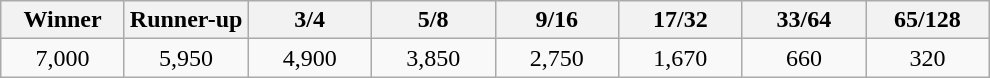<table class="wikitable" style="text-align:center">
<tr>
<th width="75">Winner</th>
<th width="75">Runner-up</th>
<th width="75">3/4</th>
<th width="75">5/8</th>
<th width="75">9/16</th>
<th width="75">17/32</th>
<th width="75">33/64</th>
<th width="75">65/128</th>
</tr>
<tr>
<td>7,000</td>
<td>5,950</td>
<td>4,900</td>
<td>3,850</td>
<td>2,750</td>
<td>1,670</td>
<td>660</td>
<td>320</td>
</tr>
</table>
